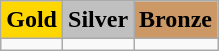<table class=wikitable>
<tr>
<td align=center bgcolor=gold> <strong>Gold</strong></td>
<td align=center bgcolor=silver> <strong>Silver</strong></td>
<td align=center bgcolor=cc9966> <strong>Bronze</strong></td>
</tr>
<tr>
<td></td>
<td></td>
<td></td>
</tr>
</table>
